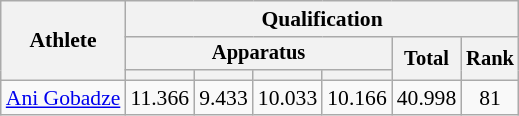<table class="wikitable" style="font-size:90%">
<tr>
<th rowspan=3>Athlete</th>
<th colspan=6>Qualification</th>
</tr>
<tr style="font-size:95%">
<th colspan=4>Apparatus</th>
<th rowspan=2>Total</th>
<th rowspan=2>Rank</th>
</tr>
<tr style="font-size:95%">
<th></th>
<th></th>
<th></th>
<th></th>
</tr>
<tr align=center>
<td align=left><a href='#'>Ani Gobadze</a></td>
<td>11.366</td>
<td>9.433</td>
<td>10.033</td>
<td>10.166</td>
<td>40.998</td>
<td>81</td>
</tr>
</table>
